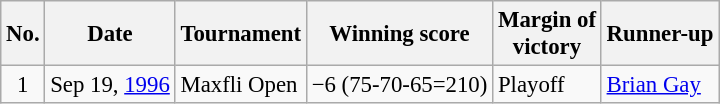<table class="wikitable" style="font-size:95%;">
<tr>
<th>No.</th>
<th>Date</th>
<th>Tournament</th>
<th>Winning score</th>
<th>Margin of<br>victory</th>
<th>Runner-up</th>
</tr>
<tr>
<td align=center>1</td>
<td align=right>Sep 19, <a href='#'>1996</a></td>
<td>Maxfli Open</td>
<td>−6 (75-70-65=210)</td>
<td>Playoff</td>
<td> <a href='#'>Brian Gay</a></td>
</tr>
</table>
